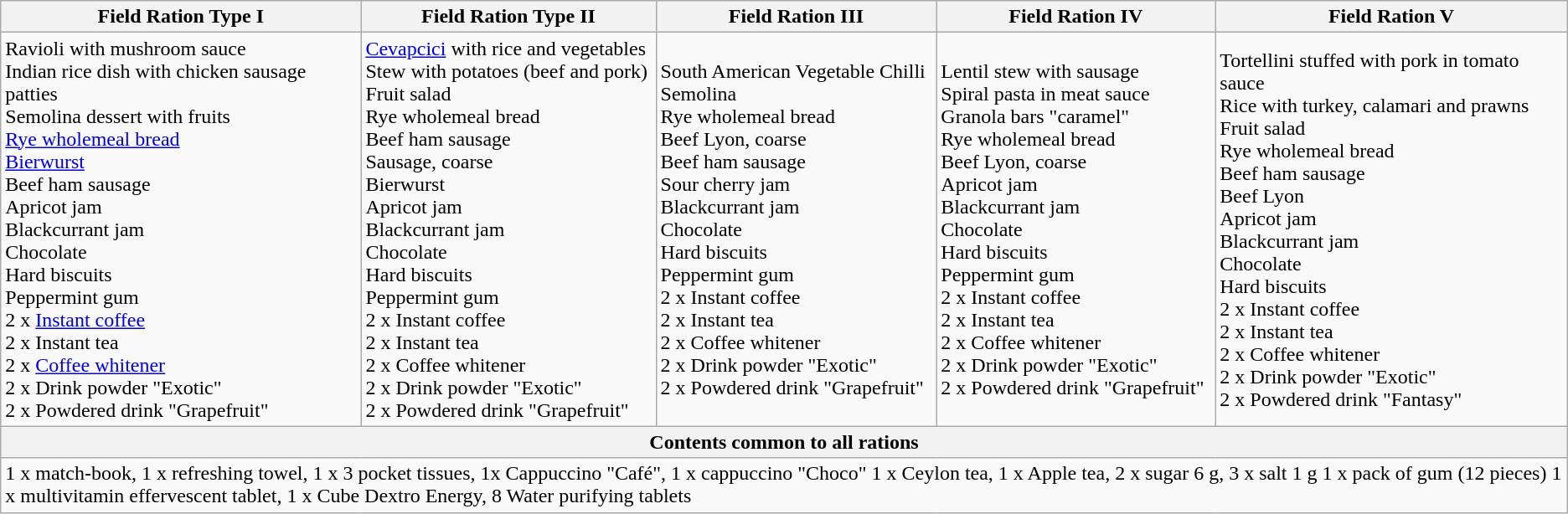<table class="wikitable collapsible collapsed" style="min-width:400px">
<tr>
<th>Field Ration Type I</th>
<th>Field Ration Type II</th>
<th>Field Ration III</th>
<th>Field Ration IV</th>
<th>Field Ration V</th>
</tr>
<tr>
<td>Ravioli with mushroom sauce<br>Indian rice dish with chicken sausage patties<br>Semolina dessert with fruits<br><a href='#'>Rye wholemeal bread</a><br><a href='#'>Bierwurst</a><br>Beef ham sausage<br>Apricot jam<br>Blackcurrant jam<br>Chocolate<br>Hard biscuits<br>Peppermint gum<br>2 x <a href='#'>Instant coffee</a><br>2 x Instant tea<br>2 x <a href='#'>Coffee whitener</a><br>2 x Drink powder "Exotic"<br>2 x Powdered drink "Grapefruit"</td>
<td><a href='#'>Cevapcici</a> with rice and vegetables<br>Stew with potatoes (beef and pork)<br>Fruit salad<br>Rye wholemeal bread<br>Beef ham sausage<br>Sausage, coarse<br>Bierwurst<br>Apricot jam<br>Blackcurrant jam<br>Chocolate<br>Hard biscuits<br>Peppermint gum<br>2 x Instant coffee<br>2 x Instant tea<br>2 x Coffee whitener<br>2 x Drink powder "Exotic"<br>2 x Powdered drink "Grapefruit"</td>
<td>South American Vegetable Chilli<br>Semolina<br>Rye wholemeal bread<br>Beef Lyon, coarse<br>Beef ham sausage<br>Sour cherry jam<br>Blackcurrant jam<br>Chocolate<br>Hard biscuits<br>Peppermint gum<br>2 x Instant coffee<br>2 x Instant tea<br>2 x Coffee whitener<br>2 x Drink powder "Exotic"<br>2 x Powdered drink "Grapefruit"</td>
<td>Lentil stew with sausage<br>Spiral pasta in meat sauce<br>Granola bars "caramel"<br>Rye wholemeal bread<br>Beef Lyon, coarse<br>Apricot jam<br>Blackcurrant jam<br>Chocolate<br>Hard biscuits<br>Peppermint gum<br>2 x Instant coffee<br>2 x Instant tea<br>2 x Coffee whitener<br>2 x Drink powder "Exotic"<br>2 x Powdered drink "Grapefruit"</td>
<td>Tortellini stuffed with pork in tomato sauce<br>Rice with turkey, calamari and prawns<br>Fruit salad<br>Rye wholemeal bread<br>Beef ham sausage<br>Beef Lyon<br>Apricot jam<br>Blackcurrant jam<br>Chocolate<br>Hard biscuits<br>2 x Instant coffee<br>2 x Instant tea<br>2 x Coffee whitener<br>2 x Drink powder "Exotic"<br>2 x Powdered drink "Fantasy"</td>
</tr>
<tr>
<th colspan="5">Contents common to all rations</th>
</tr>
<tr>
<td colspan="5">1 x match-book, 1 x refreshing towel, 1 x 3 pocket tissues, 1x Cappuccino "Café", 1 x cappuccino "Choco" 1 x Ceylon tea, 1 x Apple tea, 2 x sugar 6 g, 3 x salt 1 g 1 x pack of gum (12 pieces) 1 x multivitamin effervescent tablet, 1 x Cube Dextro Energy, 8 Water purifying tablets</td>
</tr>
</table>
